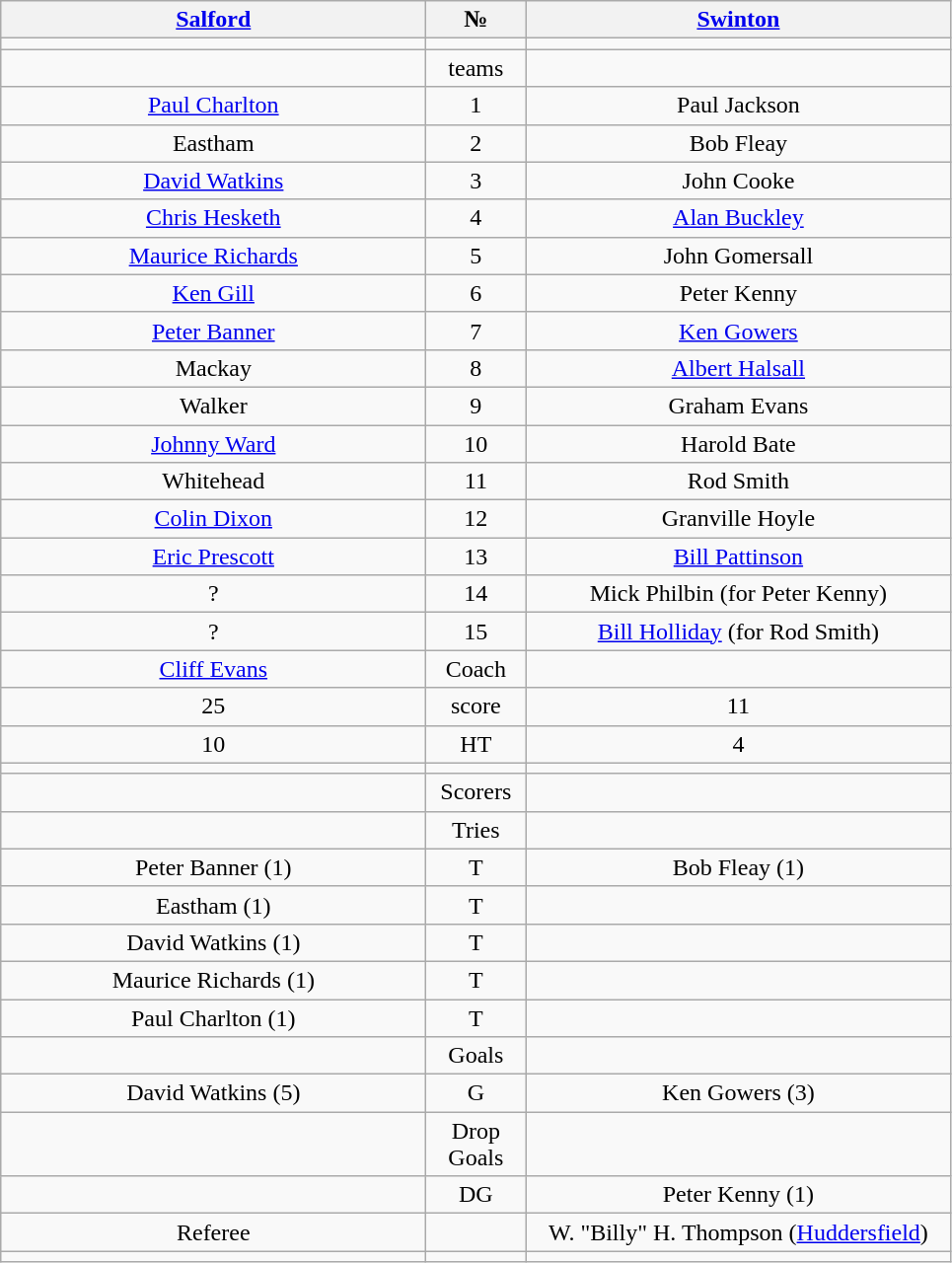<table class="wikitable" style="text-align:center;">
<tr>
<th width=280 abbr=winner><a href='#'>Salford</a></th>
<th width=60 abbr="Number">№</th>
<th width=280 abbr=runner-up><a href='#'>Swinton</a></th>
</tr>
<tr>
<td></td>
<td></td>
<td></td>
</tr>
<tr>
<td></td>
<td>teams</td>
<td></td>
</tr>
<tr>
<td><a href='#'>Paul Charlton</a></td>
<td>1</td>
<td>Paul Jackson</td>
</tr>
<tr>
<td>Eastham</td>
<td>2</td>
<td>Bob Fleay</td>
</tr>
<tr>
<td><a href='#'>David Watkins</a></td>
<td>3</td>
<td>John Cooke</td>
</tr>
<tr>
<td><a href='#'>Chris Hesketh</a></td>
<td>4</td>
<td><a href='#'>Alan Buckley</a></td>
</tr>
<tr>
<td><a href='#'>Maurice Richards</a></td>
<td>5</td>
<td>John Gomersall</td>
</tr>
<tr>
<td><a href='#'>Ken Gill</a></td>
<td>6</td>
<td>Peter Kenny</td>
</tr>
<tr>
<td><a href='#'>Peter Banner</a></td>
<td>7</td>
<td><a href='#'>Ken Gowers</a></td>
</tr>
<tr>
<td>Mackay</td>
<td>8</td>
<td><a href='#'>Albert Halsall</a></td>
</tr>
<tr>
<td>Walker</td>
<td>9</td>
<td>Graham Evans</td>
</tr>
<tr>
<td><a href='#'>Johnny Ward</a></td>
<td>10</td>
<td>Harold Bate</td>
</tr>
<tr>
<td>Whitehead</td>
<td>11</td>
<td>Rod Smith</td>
</tr>
<tr>
<td><a href='#'>Colin Dixon</a></td>
<td>12</td>
<td>Granville Hoyle</td>
</tr>
<tr>
<td><a href='#'>Eric Prescott</a></td>
<td>13</td>
<td><a href='#'>Bill Pattinson</a></td>
</tr>
<tr>
<td>?</td>
<td>14</td>
<td>Mick Philbin (for Peter Kenny)</td>
</tr>
<tr>
<td>?</td>
<td>15</td>
<td><a href='#'>Bill Holliday</a> (for Rod Smith)</td>
</tr>
<tr>
<td><a href='#'>Cliff Evans</a></td>
<td>Coach</td>
<td></td>
</tr>
<tr>
<td>25</td>
<td>score</td>
<td>11</td>
</tr>
<tr>
<td>10</td>
<td>HT</td>
<td>4</td>
</tr>
<tr>
<td></td>
<td></td>
<td></td>
</tr>
<tr>
<td></td>
<td>Scorers</td>
<td></td>
</tr>
<tr>
<td></td>
<td>Tries</td>
<td></td>
</tr>
<tr>
<td>Peter Banner (1)</td>
<td>T</td>
<td>Bob Fleay (1)</td>
</tr>
<tr>
<td>Eastham (1)</td>
<td>T</td>
<td></td>
</tr>
<tr>
<td>David Watkins (1)</td>
<td>T</td>
<td></td>
</tr>
<tr>
<td>Maurice Richards (1)</td>
<td>T</td>
<td></td>
</tr>
<tr>
<td>Paul Charlton (1)</td>
<td>T</td>
<td></td>
</tr>
<tr>
<td></td>
<td>Goals</td>
<td></td>
</tr>
<tr>
<td>David Watkins (5)</td>
<td>G</td>
<td>Ken Gowers (3)</td>
</tr>
<tr>
<td></td>
<td>Drop Goals</td>
<td></td>
</tr>
<tr>
<td></td>
<td>DG</td>
<td>Peter Kenny (1)</td>
</tr>
<tr>
<td>Referee</td>
<td></td>
<td>W. "Billy" H. Thompson (<a href='#'>Huddersfield</a>)</td>
</tr>
<tr>
<td></td>
<td></td>
<td></td>
</tr>
</table>
